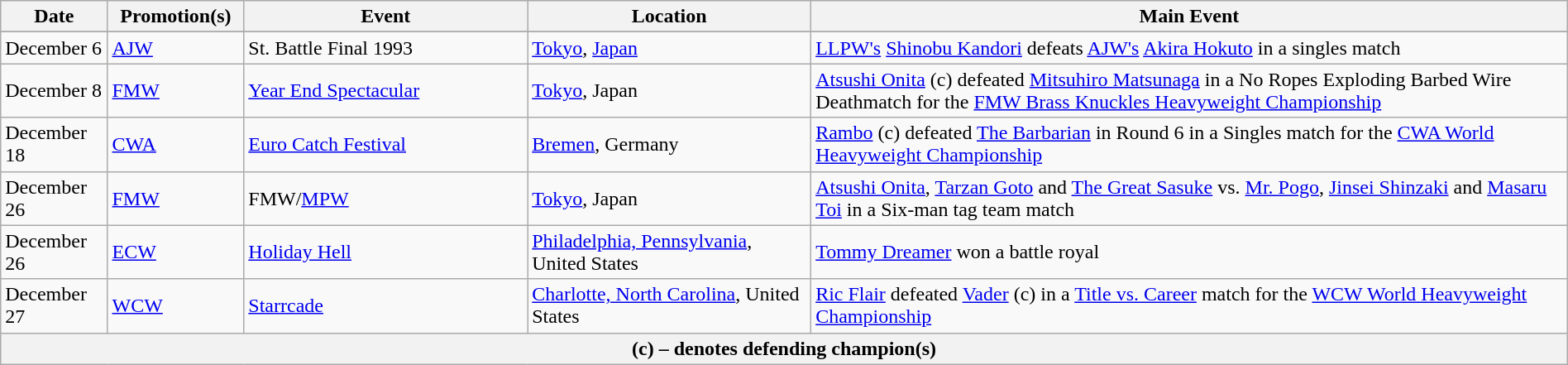<table class="wikitable" style="width:100%;">
<tr>
<th width="5%">Date</th>
<th width="5%">Promotion(s)</th>
<th style="width:15%;">Event</th>
<th style="width:15%;">Location</th>
<th style="width:40%;">Main Event</th>
</tr>
<tr style="width:20%;" |Notes>
</tr>
<tr>
<td>December 6</td>
<td><a href='#'>AJW</a></td>
<td>St. Battle Final 1993</td>
<td><a href='#'>Tokyo</a>, <a href='#'>Japan</a></td>
<td><a href='#'>LLPW's</a> <a href='#'>Shinobu Kandori</a> defeats <a href='#'>AJW's</a> <a href='#'>Akira Hokuto</a> in a singles match</td>
</tr>
<tr>
<td>December 8</td>
<td><a href='#'>FMW</a></td>
<td><a href='#'>Year End Spectacular</a></td>
<td><a href='#'>Tokyo</a>, Japan</td>
<td><a href='#'>Atsushi Onita</a> (c) defeated <a href='#'>Mitsuhiro Matsunaga</a> in a No Ropes Exploding Barbed Wire Deathmatch for the <a href='#'>FMW Brass Knuckles Heavyweight Championship</a></td>
</tr>
<tr>
<td>December 18</td>
<td><a href='#'>CWA</a></td>
<td><a href='#'>Euro Catch Festival</a></td>
<td><a href='#'>Bremen</a>, Germany</td>
<td><a href='#'>Rambo</a> (c) defeated <a href='#'>The Barbarian</a> in Round 6 in a Singles match for the <a href='#'>CWA World Heavyweight Championship</a></td>
</tr>
<tr>
<td>December 26</td>
<td><a href='#'>FMW</a></td>
<td>FMW/<a href='#'>MPW</a></td>
<td><a href='#'>Tokyo</a>, Japan</td>
<td><a href='#'>Atsushi Onita</a>, <a href='#'>Tarzan Goto</a> and <a href='#'>The Great Sasuke</a> vs. <a href='#'>Mr. Pogo</a>, <a href='#'>Jinsei Shinzaki</a> and <a href='#'>Masaru Toi</a> in a Six-man tag team match</td>
</tr>
<tr>
<td>December 26</td>
<td><a href='#'>ECW</a></td>
<td><a href='#'>Holiday Hell</a></td>
<td><a href='#'>Philadelphia, Pennsylvania</a>, United States</td>
<td><a href='#'>Tommy Dreamer</a> won a battle royal</td>
</tr>
<tr>
<td>December 27</td>
<td><a href='#'>WCW</a></td>
<td><a href='#'>Starrcade</a></td>
<td><a href='#'>Charlotte, North Carolina</a>, United States</td>
<td><a href='#'>Ric Flair</a> defeated <a href='#'>Vader</a> (c) in a <a href='#'>Title vs. Career</a> match for the <a href='#'>WCW World Heavyweight Championship</a></td>
</tr>
<tr>
<th colspan="6">(c) – denotes defending champion(s)</th>
</tr>
</table>
